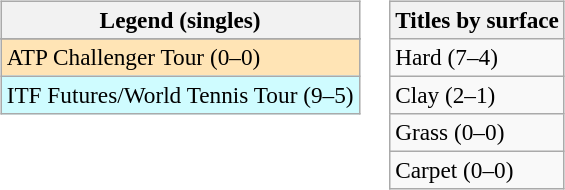<table>
<tr valign=top>
<td><br><table class=wikitable style=font-size:97%>
<tr>
<th>Legend (singles)</th>
</tr>
<tr bgcolor=e5d1cb>
</tr>
<tr bgcolor=moccasin>
<td>ATP Challenger Tour (0–0)</td>
</tr>
<tr bgcolor=cffcff>
<td>ITF Futures/World Tennis Tour (9–5)</td>
</tr>
</table>
</td>
<td><br><table class=wikitable style=font-size:97%>
<tr>
<th>Titles by surface</th>
</tr>
<tr>
<td>Hard (7–4)</td>
</tr>
<tr>
<td>Clay (2–1)</td>
</tr>
<tr>
<td>Grass (0–0)</td>
</tr>
<tr>
<td>Carpet (0–0)</td>
</tr>
</table>
</td>
</tr>
</table>
